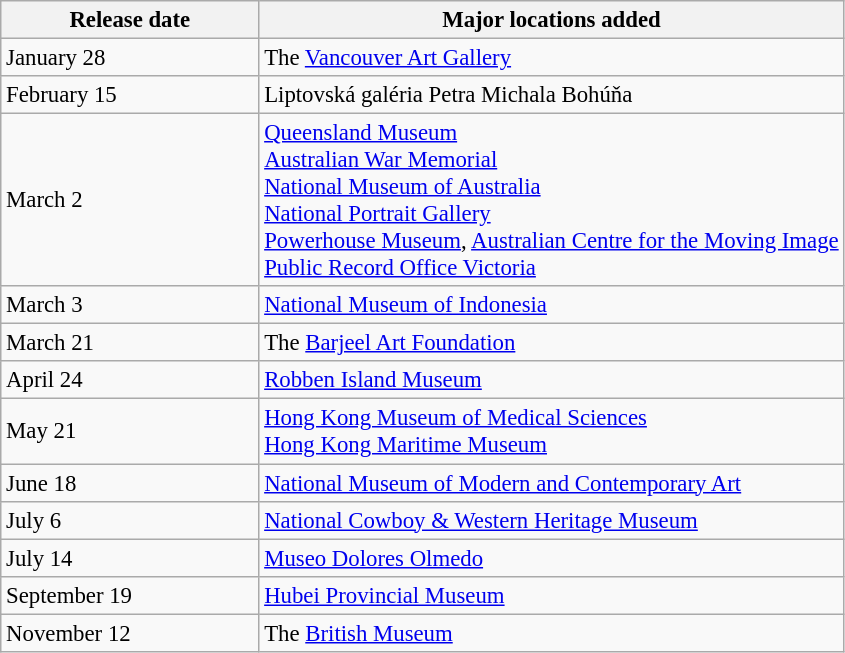<table class="wikitable sortable collapsible" style="font-size:95%">
<tr>
<th style="width:165px;">Release date</th>
<th>Major locations added</th>
</tr>
<tr>
<td>January 28</td>
<td> The <a href='#'>Vancouver Art Gallery</a></td>
</tr>
<tr>
<td>February 15</td>
<td> Liptovská galéria Petra Michala Bohúňa</td>
</tr>
<tr>
<td>March 2</td>
<td> <a href='#'>Queensland Museum</a><br> <a href='#'>Australian War Memorial</a><br> <a href='#'>National Museum of Australia</a><br> <a href='#'>National Portrait Gallery</a><br> <a href='#'>Powerhouse Museum</a>, <a href='#'>Australian Centre for the Moving Image</a><br> <a href='#'>Public Record Office Victoria</a></td>
</tr>
<tr>
<td>March 3</td>
<td> <a href='#'>National Museum of Indonesia</a></td>
</tr>
<tr>
<td>March 21</td>
<td> The <a href='#'>Barjeel Art Foundation</a></td>
</tr>
<tr>
<td>April 24</td>
<td> <a href='#'>Robben Island Museum</a></td>
</tr>
<tr>
<td>May 21</td>
<td> <a href='#'>Hong Kong Museum of Medical Sciences</a><br> <a href='#'>Hong Kong Maritime Museum</a></td>
</tr>
<tr>
<td>June 18</td>
<td> <a href='#'>National Museum of Modern and Contemporary Art</a></td>
</tr>
<tr>
<td>July 6</td>
<td> <a href='#'>National Cowboy & Western Heritage Museum</a></td>
</tr>
<tr>
<td>July 14</td>
<td> <a href='#'>Museo Dolores Olmedo</a></td>
</tr>
<tr>
<td>September 19</td>
<td> <a href='#'>Hubei Provincial Museum</a></td>
</tr>
<tr>
<td>November 12</td>
<td> The <a href='#'>British Museum</a></td>
</tr>
</table>
